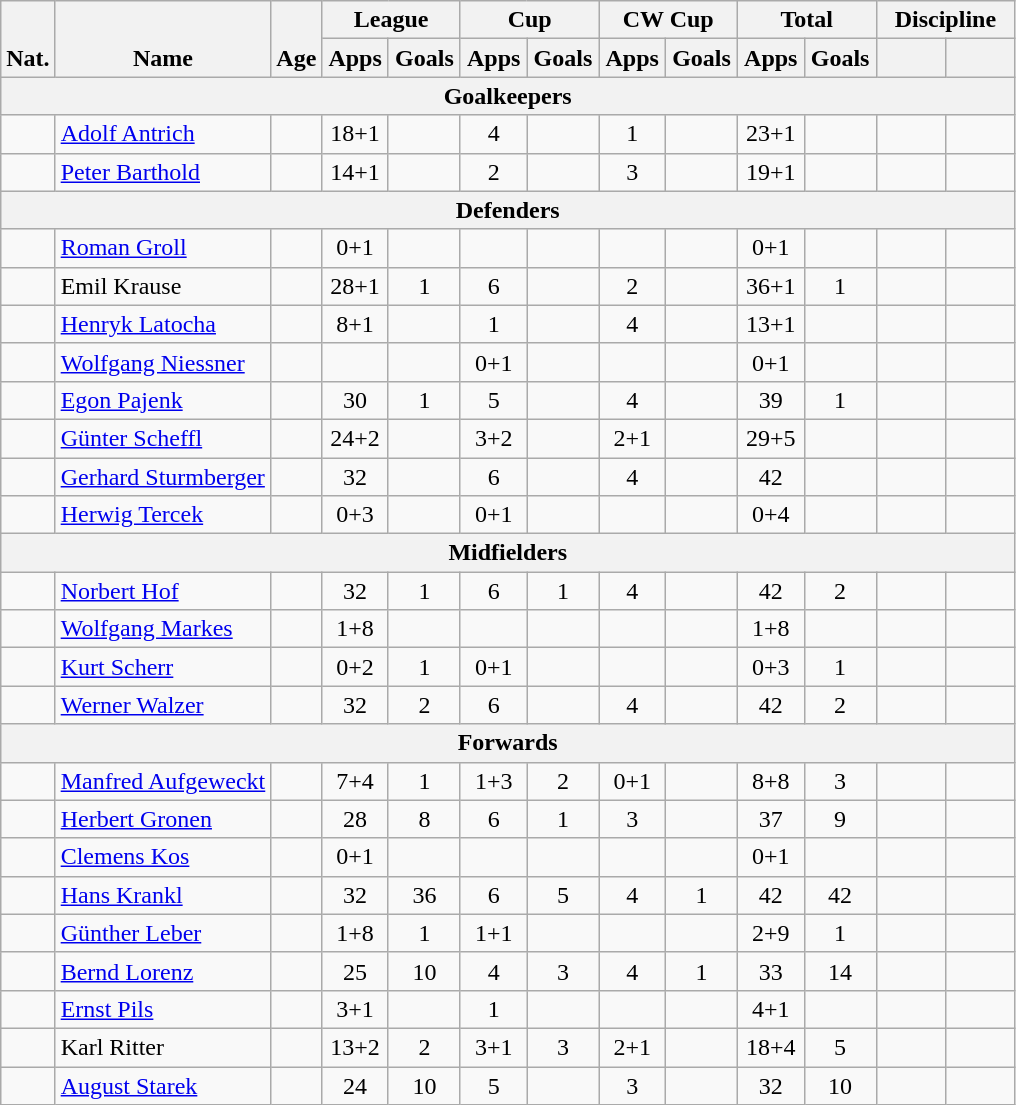<table class="wikitable" style="text-align:center">
<tr>
<th rowspan="2" valign="bottom">Nat.</th>
<th rowspan="2" valign="bottom">Name</th>
<th rowspan="2" valign="bottom">Age</th>
<th colspan="2" width="85">League</th>
<th colspan="2" width="85">Cup</th>
<th colspan="2" width="85">CW Cup</th>
<th colspan="2" width="85">Total</th>
<th colspan="2" width="85">Discipline</th>
</tr>
<tr>
<th>Apps</th>
<th>Goals</th>
<th>Apps</th>
<th>Goals</th>
<th>Apps</th>
<th>Goals</th>
<th>Apps</th>
<th>Goals</th>
<th></th>
<th></th>
</tr>
<tr>
<th colspan=15>Goalkeepers</th>
</tr>
<tr>
<td></td>
<td align="left"><a href='#'>Adolf Antrich</a></td>
<td></td>
<td>18+1</td>
<td></td>
<td>4</td>
<td></td>
<td>1</td>
<td></td>
<td>23+1</td>
<td></td>
<td></td>
<td></td>
</tr>
<tr>
<td></td>
<td align="left"><a href='#'>Peter Barthold</a></td>
<td></td>
<td>14+1</td>
<td></td>
<td>2</td>
<td></td>
<td>3</td>
<td></td>
<td>19+1</td>
<td></td>
<td></td>
<td></td>
</tr>
<tr>
<th colspan=15>Defenders</th>
</tr>
<tr>
<td></td>
<td align="left"><a href='#'>Roman Groll</a></td>
<td></td>
<td>0+1</td>
<td></td>
<td></td>
<td></td>
<td></td>
<td></td>
<td>0+1</td>
<td></td>
<td></td>
<td></td>
</tr>
<tr>
<td></td>
<td align="left">Emil Krause</td>
<td></td>
<td>28+1</td>
<td>1</td>
<td>6</td>
<td></td>
<td>2</td>
<td></td>
<td>36+1</td>
<td>1</td>
<td></td>
<td></td>
</tr>
<tr>
<td></td>
<td align="left"><a href='#'>Henryk Latocha</a></td>
<td></td>
<td>8+1</td>
<td></td>
<td>1</td>
<td></td>
<td>4</td>
<td></td>
<td>13+1</td>
<td></td>
<td></td>
<td></td>
</tr>
<tr>
<td></td>
<td align="left"><a href='#'>Wolfgang Niessner</a></td>
<td></td>
<td></td>
<td></td>
<td>0+1</td>
<td></td>
<td></td>
<td></td>
<td>0+1</td>
<td></td>
<td></td>
<td></td>
</tr>
<tr>
<td></td>
<td align="left"><a href='#'>Egon Pajenk</a></td>
<td></td>
<td>30</td>
<td>1</td>
<td>5</td>
<td></td>
<td>4</td>
<td></td>
<td>39</td>
<td>1</td>
<td></td>
<td></td>
</tr>
<tr>
<td></td>
<td align="left"><a href='#'>Günter Scheffl</a></td>
<td></td>
<td>24+2</td>
<td></td>
<td>3+2</td>
<td></td>
<td>2+1</td>
<td></td>
<td>29+5</td>
<td></td>
<td></td>
<td></td>
</tr>
<tr>
<td></td>
<td align="left"><a href='#'>Gerhard Sturmberger</a></td>
<td></td>
<td>32</td>
<td></td>
<td>6</td>
<td></td>
<td>4</td>
<td></td>
<td>42</td>
<td></td>
<td></td>
<td></td>
</tr>
<tr>
<td></td>
<td align="left"><a href='#'>Herwig Tercek</a></td>
<td></td>
<td>0+3</td>
<td></td>
<td>0+1</td>
<td></td>
<td></td>
<td></td>
<td>0+4</td>
<td></td>
<td></td>
<td></td>
</tr>
<tr>
<th colspan=15>Midfielders</th>
</tr>
<tr>
<td></td>
<td align="left"><a href='#'>Norbert Hof</a></td>
<td></td>
<td>32</td>
<td>1</td>
<td>6</td>
<td>1</td>
<td>4</td>
<td></td>
<td>42</td>
<td>2</td>
<td></td>
<td></td>
</tr>
<tr>
<td></td>
<td align="left"><a href='#'>Wolfgang Markes</a></td>
<td></td>
<td>1+8</td>
<td></td>
<td></td>
<td></td>
<td></td>
<td></td>
<td>1+8</td>
<td></td>
<td></td>
<td></td>
</tr>
<tr>
<td></td>
<td align="left"><a href='#'>Kurt Scherr</a></td>
<td></td>
<td>0+2</td>
<td>1</td>
<td>0+1</td>
<td></td>
<td></td>
<td></td>
<td>0+3</td>
<td>1</td>
<td></td>
<td></td>
</tr>
<tr>
<td></td>
<td align="left"><a href='#'>Werner Walzer</a></td>
<td></td>
<td>32</td>
<td>2</td>
<td>6</td>
<td></td>
<td>4</td>
<td></td>
<td>42</td>
<td>2</td>
<td></td>
<td></td>
</tr>
<tr>
<th colspan=15>Forwards</th>
</tr>
<tr>
<td></td>
<td align="left"><a href='#'>Manfred Aufgeweckt</a></td>
<td></td>
<td>7+4</td>
<td>1</td>
<td>1+3</td>
<td>2</td>
<td>0+1</td>
<td></td>
<td>8+8</td>
<td>3</td>
<td></td>
<td></td>
</tr>
<tr>
<td></td>
<td align="left"><a href='#'>Herbert Gronen</a></td>
<td></td>
<td>28</td>
<td>8</td>
<td>6</td>
<td>1</td>
<td>3</td>
<td></td>
<td>37</td>
<td>9</td>
<td></td>
<td></td>
</tr>
<tr>
<td></td>
<td align="left"><a href='#'>Clemens Kos</a></td>
<td></td>
<td>0+1</td>
<td></td>
<td></td>
<td></td>
<td></td>
<td></td>
<td>0+1</td>
<td></td>
<td></td>
<td></td>
</tr>
<tr>
<td></td>
<td align="left"><a href='#'>Hans Krankl</a></td>
<td></td>
<td>32</td>
<td>36</td>
<td>6</td>
<td>5</td>
<td>4</td>
<td>1</td>
<td>42</td>
<td>42</td>
<td></td>
<td></td>
</tr>
<tr>
<td></td>
<td align="left"><a href='#'>Günther Leber</a></td>
<td></td>
<td>1+8</td>
<td>1</td>
<td>1+1</td>
<td></td>
<td></td>
<td></td>
<td>2+9</td>
<td>1</td>
<td></td>
<td></td>
</tr>
<tr>
<td></td>
<td align="left"><a href='#'>Bernd Lorenz</a></td>
<td></td>
<td>25</td>
<td>10</td>
<td>4</td>
<td>3</td>
<td>4</td>
<td>1</td>
<td>33</td>
<td>14</td>
<td></td>
<td></td>
</tr>
<tr>
<td></td>
<td align="left"><a href='#'>Ernst Pils</a></td>
<td></td>
<td>3+1</td>
<td></td>
<td>1</td>
<td></td>
<td></td>
<td></td>
<td>4+1</td>
<td></td>
<td></td>
<td></td>
</tr>
<tr>
<td></td>
<td align="left">Karl Ritter</td>
<td></td>
<td>13+2</td>
<td>2</td>
<td>3+1</td>
<td>3</td>
<td>2+1</td>
<td></td>
<td>18+4</td>
<td>5</td>
<td></td>
<td></td>
</tr>
<tr>
<td></td>
<td align="left"><a href='#'>August Starek</a></td>
<td></td>
<td>24</td>
<td>10</td>
<td>5</td>
<td></td>
<td>3</td>
<td></td>
<td>32</td>
<td>10</td>
<td></td>
<td></td>
</tr>
</table>
